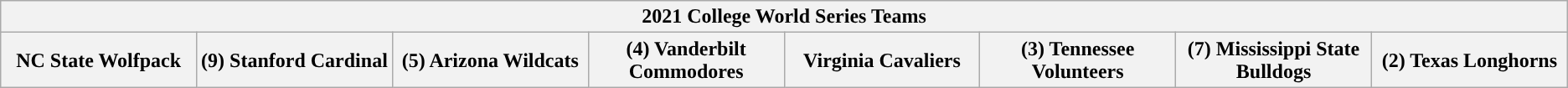<table class="wikitable">
<tr>
<th colspan=8>2021 College World Series Teams</th>
</tr>
<tr>
<th style="width: 10%; ">NC State Wolfpack</th>
<th style="width: 10%; ">(9) Stanford Cardinal</th>
<th style="width: 10%; ">(5) Arizona Wildcats</th>
<th style="width: 10%; ">(4) Vanderbilt Commodores</th>
<th style="width: 10%; ">Virginia Cavaliers</th>
<th style="width: 10%; ">(3) Tennessee Volunteers</th>
<th style="width: 10%; ">(7) Mississippi State Bulldogs</th>
<th style="width: 10%; ">(2) Texas Longhorns</th>
</tr>
</table>
